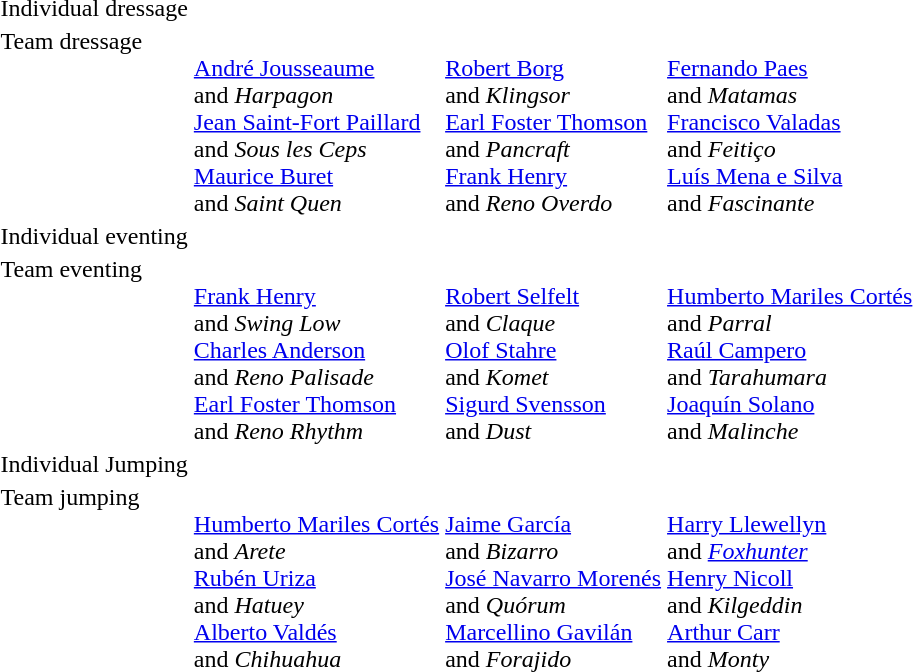<table>
<tr valign="top">
<td>Individual dressage<br></td>
<td></td>
<td></td>
<td></td>
</tr>
<tr valign="top">
<td>Team dressage<br></td>
<td><br><a href='#'>André Jousseaume</a> <br> and <em>Harpagon</em> <br> <a href='#'>Jean Saint-Fort Paillard</a> <br> and <em>Sous les Ceps</em> <br> <a href='#'>Maurice Buret</a> <br> and <em>Saint Quen</em></td>
<td><br><a href='#'>Robert Borg</a> <br> and <em>Klingsor</em> <br><a href='#'>Earl Foster Thomson</a> <br> and <em>Pancraft</em> <br> <a href='#'>Frank Henry</a> <br> and <em>Reno Overdo</em></td>
<td><br><a href='#'>Fernando Paes</a> <br> and <em>Matamas</em> <br> <a href='#'>Francisco Valadas</a> <br> and <em>Feitiço</em> <br> <a href='#'>Luís Mena e Silva</a> <br> and <em>Fascinante</em></td>
</tr>
<tr valign="top">
<td>Individual eventing<br></td>
<td></td>
<td></td>
<td></td>
</tr>
<tr valign="top">
<td>Team eventing<br></td>
<td><br> <a href='#'>Frank Henry</a> <br> and <em>Swing Low</em> <br> <a href='#'>Charles Anderson</a> <br> and <em>Reno Palisade</em> <br> <a href='#'>Earl Foster Thomson</a> <br> and <em>Reno Rhythm</em></td>
<td><br> <a href='#'>Robert Selfelt</a> <br> and <em>Claque</em> <br> <a href='#'>Olof Stahre</a> <br> and <em>Komet</em> <br> <a href='#'>Sigurd Svensson</a> <br> and <em>Dust</em></td>
<td><br> <a href='#'>Humberto Mariles Cortés</a> <br> and <em>Parral</em> <br> <a href='#'>Raúl Campero</a> <br> and <em>Tarahumara</em> <br> <a href='#'>Joaquín Solano</a> <br> and <em>Malinche</em></td>
</tr>
<tr valign="top">
<td>Individual Jumping<br></td>
<td></td>
<td></td>
<td></td>
</tr>
<tr valign="top">
<td>Team jumping<br></td>
<td><br> <a href='#'>Humberto Mariles Cortés</a> <br> and <em>Arete</em> <br> <a href='#'>Rubén Uriza</a> <br> and <em>Hatuey</em> <br> <a href='#'>Alberto Valdés</a> <br> and <em>Chihuahua</em></td>
<td><br> <a href='#'>Jaime García</a> <br> and <em>Bizarro</em> <br> <a href='#'>José Navarro Morenés</a> <br> and <em>Quórum</em>  <br> <a href='#'>Marcellino Gavilán</a> <br> and <em>Forajido</em></td>
<td><br> <a href='#'>Harry Llewellyn</a> <br> and <em><a href='#'>Foxhunter</a></em> <br> <a href='#'>Henry Nicoll</a> <br> and <em>Kilgeddin</em> <br> <a href='#'>Arthur Carr</a> <br> and <em>Monty</em></td>
</tr>
<tr>
</tr>
</table>
